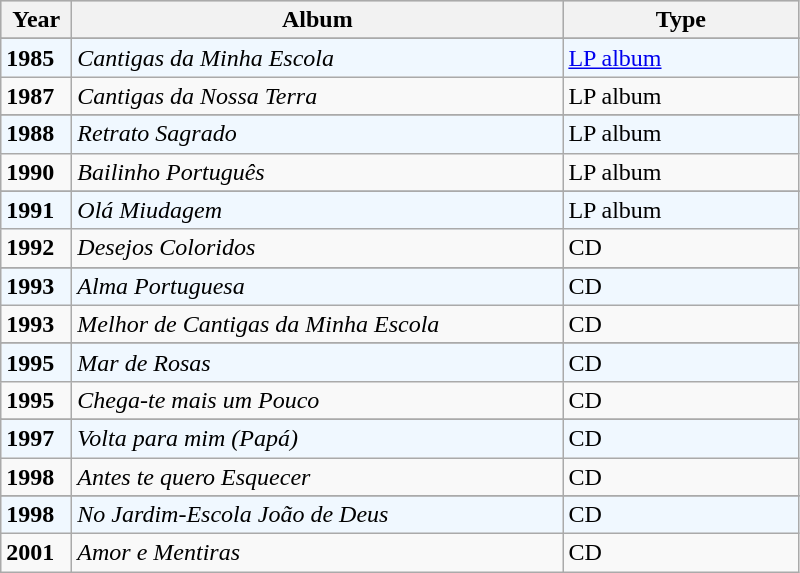<table class="wikitable"|width=100%>
<tr bgcolor="#CCCCCC">
<th align="left" valign="top" width="40">Year</th>
<th align="left" valign="top" width="320">Album</th>
<th align="left" valign="top" width="150">Type</th>
</tr>
<tr>
</tr>
<tr ---- bgcolor="#F0F8FF">
<td><strong>1985</strong></td>
<td><em>Cantigas da Minha Escola</em></td>
<td><a href='#'>LP album</a></td>
</tr>
<tr>
<td><strong>1987</strong></td>
<td><em>Cantigas da Nossa Terra</em></td>
<td>LP album</td>
</tr>
<tr>
</tr>
<tr ---- bgcolor="#F0F8FF">
<td><strong>1988</strong></td>
<td><em>Retrato Sagrado</em></td>
<td>LP album</td>
</tr>
<tr>
<td><strong>1990</strong></td>
<td><em>Bailinho Português</em></td>
<td>LP album</td>
</tr>
<tr>
</tr>
<tr ---- bgcolor="#F0F8FF">
<td><strong>1991</strong></td>
<td><em>Olá Miudagem</em></td>
<td>LP album</td>
</tr>
<tr>
<td><strong>1992</strong></td>
<td><em>Desejos Coloridos</em></td>
<td>CD</td>
</tr>
<tr>
</tr>
<tr ---- bgcolor="#F0F8FF">
<td><strong>1993</strong></td>
<td><em>Alma Portuguesa</em></td>
<td>CD</td>
</tr>
<tr>
<td><strong>1993</strong></td>
<td><em>Melhor de Cantigas da Minha Escola</em></td>
<td>CD</td>
</tr>
<tr>
</tr>
<tr ---- bgcolor="#F0F8FF">
<td><strong>1995</strong></td>
<td><em>Mar de Rosas</em></td>
<td>CD</td>
</tr>
<tr>
<td><strong>1995</strong></td>
<td><em>Chega-te mais um Pouco</em></td>
<td>CD</td>
</tr>
<tr>
</tr>
<tr ---- bgcolor="#F0F8FF">
<td><strong>1997</strong></td>
<td><em>Volta para mim (Papá)</em></td>
<td>CD</td>
</tr>
<tr>
<td><strong>1998</strong></td>
<td><em>Antes te quero Esquecer</em></td>
<td>CD</td>
</tr>
<tr>
</tr>
<tr ---- bgcolor="#F0F8FF">
<td><strong>1998</strong></td>
<td><em>No Jardim-Escola João de Deus </em></td>
<td>CD</td>
</tr>
<tr>
<td><strong>2001</strong></td>
<td><em>Amor e Mentiras</em></td>
<td>CD</td>
</tr>
</table>
